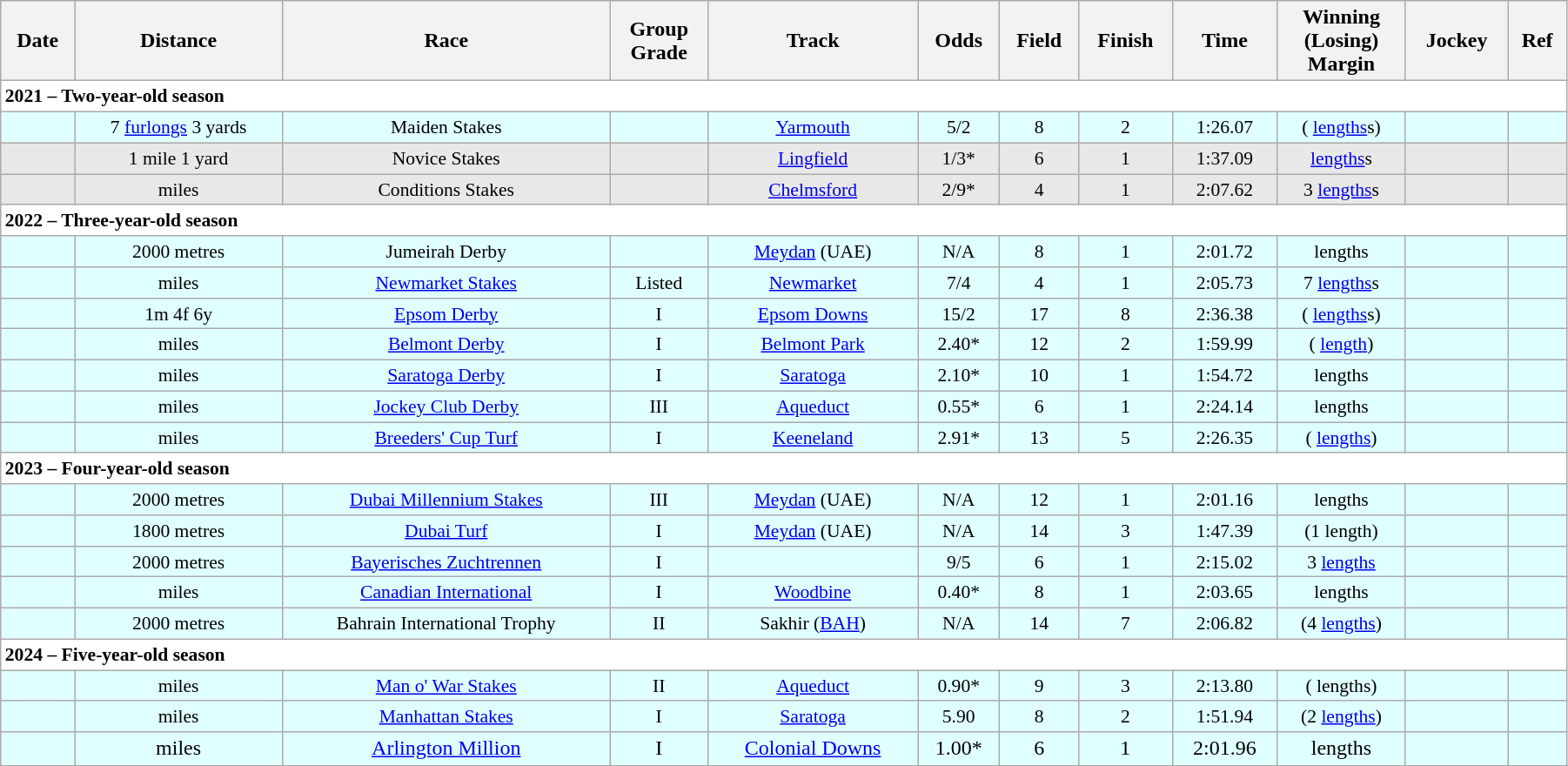<table class = "wikitable sortable" style="text-align:center; width:95%">
<tr>
<th scope="col">Date</th>
<th scope="col">Distance</th>
<th scope="col">Race</th>
<th scope="col">Group<br>Grade</th>
<th scope="col">Track</th>
<th scope="col">Odds</th>
<th scope="col">Field</th>
<th scope="col">Finish</th>
<th scope="col">Time</th>
<th scope="col">Winning<br>(Losing)<br>Margin</th>
<th scope="col">Jockey</th>
<th scope="col" class="unsortable">Ref</th>
</tr>
<tr style="font-size:90%; background-color:white">
<td align="left" colspan=12><strong>2021 – Two-year-old season</strong></td>
</tr>
<tr style="font-size:90%; background-color:lightcyan">
<td></td>
<td> 7 <a href='#'>furlongs</a> 3 yards</td>
<td>Maiden Stakes</td>
<td></td>
<td><a href='#'>Yarmouth</a></td>
<td> 5/2</td>
<td>8</td>
<td>2</td>
<td>1:26.07</td>
<td>( <a href='#'>lengths</a>s)</td>
<td></td>
<td></td>
</tr>
<tr style="font-size:90%; background-color:#E8E8E8">
<td></td>
<td> 1 mile 1 yard</td>
<td>Novice Stakes</td>
<td></td>
<td><a href='#'>Lingfield</a></td>
<td> 1/3*</td>
<td>6</td>
<td>1</td>
<td>1:37.09</td>
<td>  <a href='#'>lengths</a>s</td>
<td></td>
<td></td>
</tr>
<tr style="font-size:90%; background-color:#E8E8E8">
<td></td>
<td>  miles</td>
<td>Conditions Stakes</td>
<td></td>
<td><a href='#'>Chelmsford</a></td>
<td> 2/9*</td>
<td>4</td>
<td>1</td>
<td>2:07.62</td>
<td> 3 <a href='#'>lengths</a>s</td>
<td></td>
<td></td>
</tr>
<tr style="font-size:90%; background-color:white">
<td align="left" colspan=12><strong>2022 – Three-year-old season</strong></td>
</tr>
<tr style="font-size:90%; background-color:lightcyan">
<td></td>
<td> 2000 metres</td>
<td>Jumeirah Derby</td>
<td></td>
<td><a href='#'>Meydan</a> (UAE)</td>
<td> N/A</td>
<td>8</td>
<td>1</td>
<td>2:01.72</td>
<td>  lengths</td>
<td></td>
<td></td>
</tr>
<tr style="font-size:90%; background-color:lightcyan">
<td></td>
<td>  miles</td>
<td><a href='#'>Newmarket Stakes</a></td>
<td> Listed</td>
<td><a href='#'>Newmarket</a></td>
<td> 7/4</td>
<td>4</td>
<td>1</td>
<td>2:05.73</td>
<td> 7 <a href='#'>lengths</a>s</td>
<td></td>
<td></td>
</tr>
<tr style="font-size:90%; background-color:lightcyan">
<td></td>
<td> 1m 4f 6y</td>
<td><a href='#'>Epsom Derby</a></td>
<td> I</td>
<td><a href='#'>Epsom Downs</a></td>
<td> 15/2</td>
<td>17</td>
<td>8</td>
<td>2:36.38</td>
<td>( <a href='#'>lengths</a>s)</td>
<td></td>
<td></td>
</tr>
<tr style="font-size:90%; background-color:lightcyan">
<td></td>
<td>  miles</td>
<td><a href='#'>Belmont Derby</a></td>
<td>I</td>
<td><a href='#'>Belmont Park</a></td>
<td> 2.40*</td>
<td>12</td>
<td>2</td>
<td>1:59.99</td>
<td> ( <a href='#'>length</a>)</td>
<td></td>
<td></td>
</tr>
<tr style="font-size:90%; background-color:lightcyan">
<td></td>
<td>  miles</td>
<td><a href='#'>Saratoga Derby</a></td>
<td>  I</td>
<td><a href='#'>Saratoga</a></td>
<td> 2.10*</td>
<td>10</td>
<td>1</td>
<td>1:54.72</td>
<td>  lengths</td>
<td></td>
<td></td>
</tr>
<tr style="font-size:90%; background-color:lightcyan">
<td></td>
<td>  miles</td>
<td><a href='#'>Jockey Club Derby</a></td>
<td>  III</td>
<td><a href='#'>Aqueduct</a></td>
<td> 0.55*</td>
<td>6</td>
<td>1</td>
<td>2:24.14</td>
<td>  lengths</td>
<td></td>
<td></td>
</tr>
<tr style="font-size:90%; background-color:lightcyan">
<td></td>
<td>  miles</td>
<td><a href='#'>Breeders' Cup Turf</a></td>
<td> I</td>
<td><a href='#'>Keeneland</a></td>
<td>2.91*</td>
<td>13</td>
<td>5</td>
<td>2:26.35</td>
<td> ( <a href='#'>lengths</a>)</td>
<td></td>
<td></td>
</tr>
<tr style="font-size:90%; background-color:white">
<td align="left" colspan=12><strong>2023 – Four-year-old season</strong></td>
</tr>
<tr style="font-size:90%; background-color:lightcyan">
<td></td>
<td> 2000 metres</td>
<td><a href='#'>Dubai Millennium Stakes</a></td>
<td> III</td>
<td><a href='#'>Meydan</a> (UAE)</td>
<td> N/A</td>
<td>12</td>
<td>1</td>
<td>2:01.16</td>
<td>  lengths</td>
<td></td>
<td></td>
</tr>
<tr style="font-size:90%; background-color:lightcyan">
<td></td>
<td> 1800 metres</td>
<td><a href='#'>Dubai Turf</a></td>
<td> I</td>
<td><a href='#'>Meydan</a> (UAE)</td>
<td> N/A</td>
<td>14</td>
<td>3</td>
<td>1:47.39</td>
<td> (1 length)</td>
<td></td>
<td></td>
</tr>
<tr style="font-size:90%; background-color:lightcyan">
<td></td>
<td> 2000 metres</td>
<td><a href='#'>Bayerisches Zuchtrennen</a></td>
<td> I</td>
<td></td>
<td> 9/5</td>
<td>6</td>
<td>1</td>
<td>2:15.02</td>
<td>  3 <a href='#'>lengths</a></td>
<td></td>
<td></td>
</tr>
<tr style="font-size:90%; background-color:lightcyan">
<td></td>
<td>  miles</td>
<td><a href='#'>Canadian International</a></td>
<td>  I</td>
<td><a href='#'>Woodbine</a></td>
<td> 0.40*</td>
<td>8</td>
<td>1</td>
<td>2:03.65</td>
<td>  lengths</td>
<td></td>
<td></td>
</tr>
<tr style="font-size:90%; background-color:lightcyan">
<td></td>
<td> 2000 metres</td>
<td>Bahrain International Trophy</td>
<td>  II</td>
<td>Sakhir (<a href='#'>BAH</a>)</td>
<td>N/A</td>
<td>14</td>
<td>7</td>
<td>2:06.82</td>
<td> (4 <a href='#'>lengths</a>)</td>
<td></td>
<td></td>
</tr>
<tr style="font-size:90%; background-color:white">
<td align="left" colspan=12><strong>2024 – Five-year-old season</strong></td>
</tr>
<tr style="font-size:90%; background-color:lightcyan">
<td></td>
<td>  miles</td>
<td><a href='#'>Man o' War Stakes</a></td>
<td>  II</td>
<td><a href='#'>Aqueduct</a></td>
<td> 0.90*</td>
<td>9</td>
<td>3</td>
<td>2:13.80</td>
<td> ( lengths)</td>
<td></td>
<td></td>
</tr>
<tr style="font-size:90%; background-color:lightcyan">
<td></td>
<td>  miles</td>
<td><a href='#'>Manhattan Stakes</a></td>
<td>  I</td>
<td><a href='#'>Saratoga</a></td>
<td> 5.90</td>
<td>8</td>
<td>2</td>
<td>1:51.94</td>
<td> (2 <a href='#'>lengths</a>)</td>
<td></td>
<td></td>
</tr>
<tr style="background-color:lightcyan">
<td></td>
<td>  miles</td>
<td><a href='#'>Arlington Million</a></td>
<td>I</td>
<td><a href='#'>Colonial Downs</a></td>
<td>  1.00*</td>
<td>6</td>
<td>1</td>
<td>2:01.96</td>
<td>   lengths</td>
<td></td>
<td></td>
</tr>
</table>
